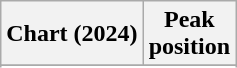<table class="wikitable sortable plainrowheaders" style="text-align:center;">
<tr>
<th scope="col">Chart (2024)</th>
<th scope="col">Peak<br>position</th>
</tr>
<tr>
</tr>
<tr>
</tr>
<tr>
</tr>
<tr>
</tr>
<tr>
</tr>
<tr>
</tr>
</table>
